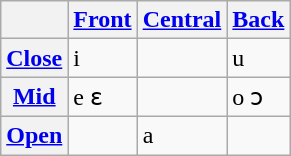<table class="wikitable">
<tr>
<th></th>
<th><a href='#'>Front</a></th>
<th><a href='#'>Central</a></th>
<th><a href='#'>Back</a></th>
</tr>
<tr>
<th><a href='#'>Close</a></th>
<td>i</td>
<td></td>
<td>u</td>
</tr>
<tr>
<th><a href='#'>Mid</a></th>
<td>e ɛ</td>
<td></td>
<td>o ɔ</td>
</tr>
<tr>
<th><a href='#'>Open</a></th>
<td></td>
<td>a</td>
<td></td>
</tr>
</table>
